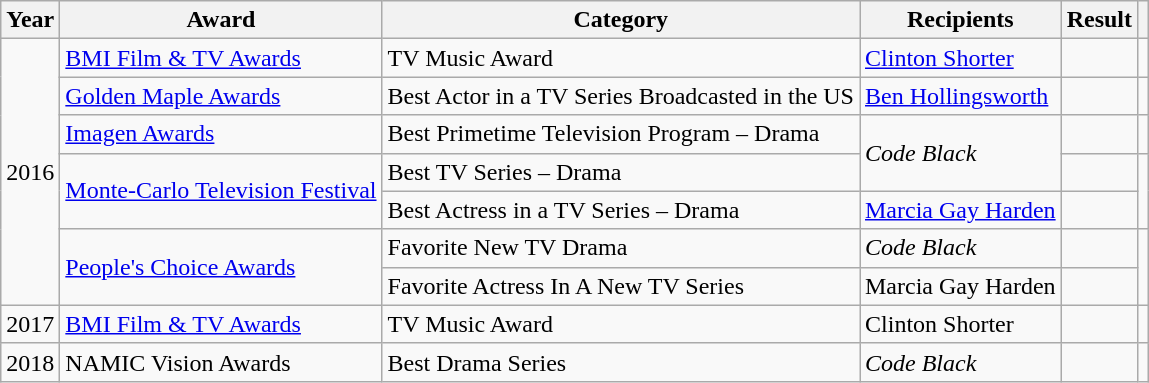<table class="wikitable plainrowheaders sortable">
<tr>
<th>Year</th>
<th scope="col">Award</th>
<th scope="col">Category</th>
<th scope="col">Recipients</th>
<th scope="col">Result</th>
<th class="unsortable" scope="col"></th>
</tr>
<tr>
<td rowspan="7">2016</td>
<td scope="row"><a href='#'>BMI Film & TV Awards</a></td>
<td>TV Music Award</td>
<td><a href='#'>Clinton Shorter</a></td>
<td></td>
<td></td>
</tr>
<tr>
<td><a href='#'>Golden Maple Awards</a></td>
<td>Best Actor in a TV Series Broadcasted in the US</td>
<td><a href='#'>Ben Hollingsworth</a></td>
<td></td>
<td></td>
</tr>
<tr>
<td><a href='#'>Imagen Awards</a></td>
<td>Best Primetime Television Program – Drama</td>
<td rowspan="2"><em>Code Black</em></td>
<td></td>
<td></td>
</tr>
<tr>
<td rowspan="2"><a href='#'>Monte-Carlo Television Festival</a></td>
<td>Best TV Series – Drama</td>
<td></td>
<td rowspan="2"></td>
</tr>
<tr>
<td>Best Actress in a TV Series – Drama</td>
<td><a href='#'>Marcia Gay Harden</a></td>
<td></td>
</tr>
<tr>
<td rowspan="2"><a href='#'>People's Choice Awards</a></td>
<td>Favorite New TV Drama</td>
<td><em>Code Black</em></td>
<td></td>
<td rowspan="2"></td>
</tr>
<tr>
<td>Favorite Actress In A New TV Series</td>
<td>Marcia Gay Harden</td>
<td></td>
</tr>
<tr>
<td>2017</td>
<td><a href='#'>BMI Film & TV Awards</a></td>
<td>TV Music Award</td>
<td>Clinton Shorter</td>
<td></td>
<td></td>
</tr>
<tr>
<td>2018</td>
<td>NAMIC Vision Awards</td>
<td>Best Drama Series</td>
<td><em>Code Black</em></td>
<td></td>
<td></td>
</tr>
</table>
